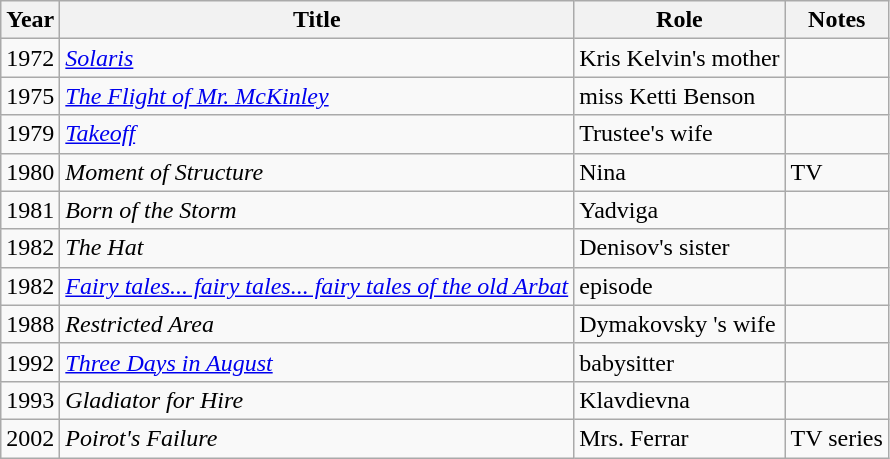<table class="wikitable">
<tr>
<th>Year</th>
<th>Title</th>
<th>Role</th>
<th>Notes</th>
</tr>
<tr>
<td>1972</td>
<td><em><a href='#'>Solaris</a></em></td>
<td>Kris Kelvin's mother</td>
<td></td>
</tr>
<tr>
<td>1975</td>
<td><em><a href='#'>The Flight of Mr. McKinley</a></em></td>
<td>miss Ketti Benson</td>
<td></td>
</tr>
<tr>
<td>1979</td>
<td><em><a href='#'>Takeoff</a></em></td>
<td>Trustee's wife</td>
<td></td>
</tr>
<tr>
<td>1980</td>
<td><em>Moment of Structure</em></td>
<td>Nina</td>
<td>TV</td>
</tr>
<tr>
<td>1981</td>
<td><em>Born of the Storm</em></td>
<td>Yadviga</td>
<td></td>
</tr>
<tr>
<td>1982</td>
<td><em>The Hat</em></td>
<td>Denisov's sister</td>
<td></td>
</tr>
<tr>
<td>1982</td>
<td><em><a href='#'>Fairy tales... fairy tales... fairy tales of the old Arbat</a></em></td>
<td>episode</td>
<td></td>
</tr>
<tr>
<td>1988</td>
<td><em>Restricted Area</em></td>
<td>Dymakovsky 's wife</td>
<td></td>
</tr>
<tr>
<td>1992</td>
<td><a href='#'><em>Three Days in August</em></a></td>
<td>babysitter</td>
<td></td>
</tr>
<tr>
<td>1993</td>
<td><em>Gladiator for Hire</em></td>
<td>Klavdievna</td>
<td></td>
</tr>
<tr>
<td>2002</td>
<td><em>Poirot's Failure</em></td>
<td>Mrs. Ferrar</td>
<td>TV series</td>
</tr>
</table>
